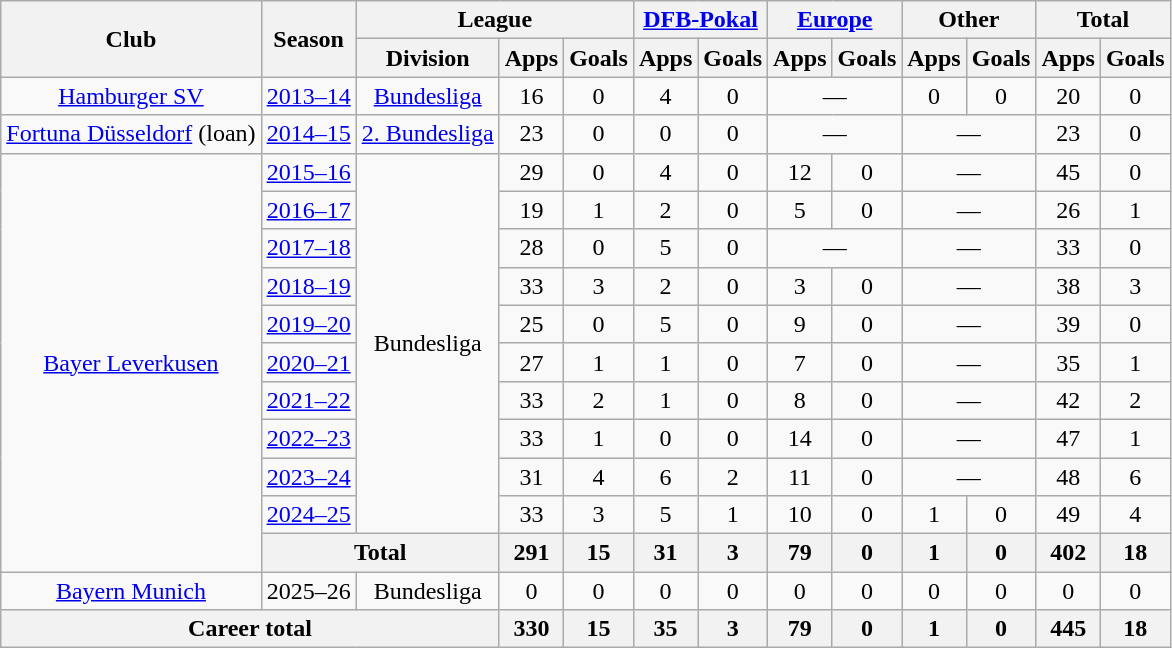<table class="wikitable" style="text-align: center">
<tr>
<th rowspan="2">Club</th>
<th rowspan="2">Season</th>
<th colspan="3">League</th>
<th colspan="2"><a href='#'>DFB-Pokal</a></th>
<th colspan="2"><a href='#'>Europe</a></th>
<th colspan="2">Other</th>
<th colspan="2">Total</th>
</tr>
<tr>
<th>Division</th>
<th>Apps</th>
<th>Goals</th>
<th>Apps</th>
<th>Goals</th>
<th>Apps</th>
<th>Goals</th>
<th>Apps</th>
<th>Goals</th>
<th>Apps</th>
<th>Goals</th>
</tr>
<tr>
<td><a href='#'>Hamburger SV</a></td>
<td><a href='#'>2013–14</a></td>
<td><a href='#'>Bundesliga</a></td>
<td>16</td>
<td>0</td>
<td>4</td>
<td>0</td>
<td colspan="2">—</td>
<td>0</td>
<td>0</td>
<td>20</td>
<td>0</td>
</tr>
<tr>
<td><a href='#'>Fortuna Düsseldorf</a> (loan)</td>
<td><a href='#'>2014–15</a></td>
<td><a href='#'>2. Bundesliga</a></td>
<td>23</td>
<td>0</td>
<td>0</td>
<td>0</td>
<td colspan="2">—</td>
<td colspan="2">—</td>
<td>23</td>
<td>0</td>
</tr>
<tr>
<td rowspan="11"><a href='#'>Bayer Leverkusen</a></td>
<td><a href='#'>2015–16</a></td>
<td rowspan="10">Bundesliga</td>
<td>29</td>
<td>0</td>
<td>4</td>
<td>0</td>
<td>12</td>
<td>0</td>
<td colspan="2">—</td>
<td>45</td>
<td>0</td>
</tr>
<tr>
<td><a href='#'>2016–17</a></td>
<td>19</td>
<td>1</td>
<td>2</td>
<td>0</td>
<td>5</td>
<td>0</td>
<td colspan="2">—</td>
<td>26</td>
<td>1</td>
</tr>
<tr>
<td><a href='#'>2017–18</a></td>
<td>28</td>
<td>0</td>
<td>5</td>
<td>0</td>
<td colspan="2">—</td>
<td colspan="2">—</td>
<td>33</td>
<td>0</td>
</tr>
<tr>
<td><a href='#'>2018–19</a></td>
<td>33</td>
<td>3</td>
<td>2</td>
<td>0</td>
<td>3</td>
<td>0</td>
<td colspan="2">—</td>
<td>38</td>
<td>3</td>
</tr>
<tr>
<td><a href='#'>2019–20</a></td>
<td>25</td>
<td>0</td>
<td>5</td>
<td>0</td>
<td>9</td>
<td>0</td>
<td colspan="2">—</td>
<td>39</td>
<td>0</td>
</tr>
<tr>
<td><a href='#'>2020–21</a></td>
<td>27</td>
<td>1</td>
<td>1</td>
<td>0</td>
<td>7</td>
<td>0</td>
<td colspan="2">—</td>
<td>35</td>
<td>1</td>
</tr>
<tr>
<td><a href='#'>2021–22</a></td>
<td>33</td>
<td>2</td>
<td>1</td>
<td>0</td>
<td>8</td>
<td>0</td>
<td colspan="2">—</td>
<td>42</td>
<td>2</td>
</tr>
<tr>
<td><a href='#'>2022–23</a></td>
<td>33</td>
<td>1</td>
<td>0</td>
<td>0</td>
<td>14</td>
<td>0</td>
<td colspan="2">—</td>
<td>47</td>
<td>1</td>
</tr>
<tr>
<td><a href='#'>2023–24</a></td>
<td>31</td>
<td>4</td>
<td>6</td>
<td>2</td>
<td>11</td>
<td>0</td>
<td colspan="2">—</td>
<td>48</td>
<td>6</td>
</tr>
<tr>
<td><a href='#'>2024–25</a></td>
<td>33</td>
<td>3</td>
<td>5</td>
<td>1</td>
<td>10</td>
<td>0</td>
<td>1</td>
<td>0</td>
<td>49</td>
<td>4</td>
</tr>
<tr>
<th colspan="2">Total</th>
<th>291</th>
<th>15</th>
<th>31</th>
<th>3</th>
<th>79</th>
<th>0</th>
<th>1</th>
<th>0</th>
<th>402</th>
<th>18</th>
</tr>
<tr>
<td><a href='#'>Bayern Munich</a></td>
<td>2025–26</td>
<td>Bundesliga</td>
<td>0</td>
<td>0</td>
<td>0</td>
<td>0</td>
<td>0</td>
<td>0</td>
<td>0</td>
<td>0</td>
<td>0</td>
<td>0</td>
</tr>
<tr>
<th colspan="3">Career total</th>
<th>330</th>
<th>15</th>
<th>35</th>
<th>3</th>
<th>79</th>
<th>0</th>
<th>1</th>
<th>0</th>
<th>445</th>
<th>18</th>
</tr>
</table>
